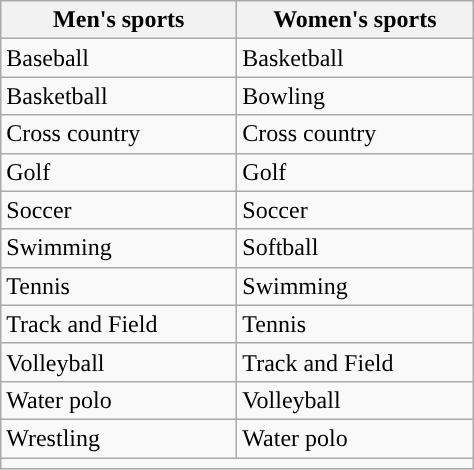<table class="wikitable"; style= "text-align: ">
<tr>
<th width=150px>Men's sports</th>
<th width=150px>Women's sports</th>
</tr>
<tr>
<td>Baseball</td>
<td>Basketball</td>
</tr>
<tr>
<td>Basketball</td>
<td>Bowling</td>
</tr>
<tr>
<td>Cross country</td>
<td>Cross country</td>
</tr>
<tr>
<td>Golf</td>
<td>Golf</td>
</tr>
<tr>
<td>Soccer</td>
<td>Soccer</td>
</tr>
<tr>
<td>Swimming</td>
<td>Softball</td>
</tr>
<tr>
<td>Tennis</td>
<td>Swimming</td>
</tr>
<tr>
<td>Track and Field</td>
<td>Tennis</td>
</tr>
<tr>
<td>Volleyball</td>
<td>Track and Field</td>
</tr>
<tr>
<td>Water polo</td>
<td>Volleyball</td>
</tr>
<tr>
<td>Wrestling</td>
<td>Water polo</td>
</tr>
<tr>
<td colspan=2></td>
</tr>
</table>
